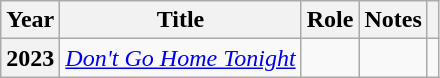<table class="wikitable sortable plainrowheaders">
<tr>
<th scope="col">Year</th>
<th scope="col">Title</th>
<th scope="col">Role</th>
<th scope="col" class="unsortable">Notes</th>
<th scope="col" class="unsortable"></th>
</tr>
<tr>
<th scope="row">2023</th>
<td><em><a href='#'>Don't Go Home Tonight</a></em></td>
<td></td>
<td></td>
<td></td>
</tr>
</table>
